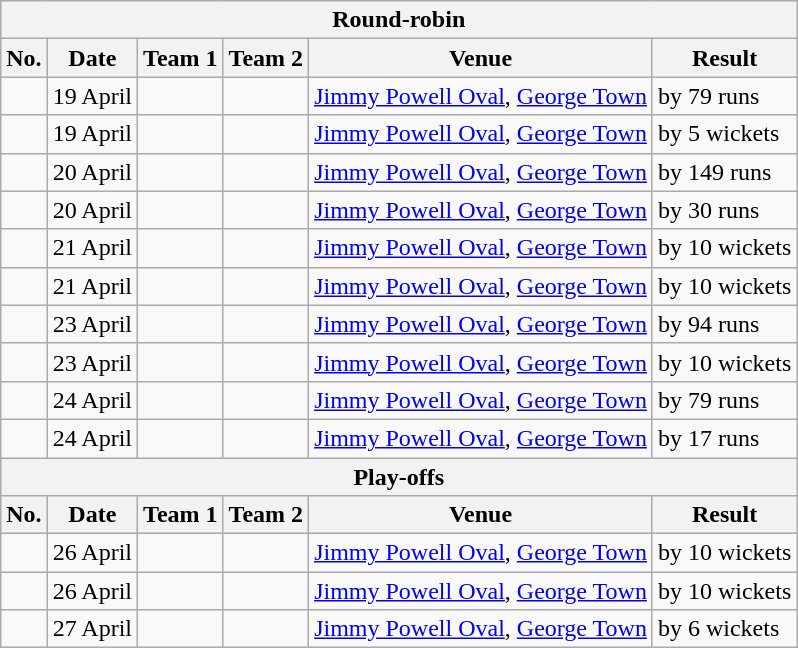<table class="wikitable">
<tr>
<th colspan="6">Round-robin</th>
</tr>
<tr>
<th>No.</th>
<th>Date</th>
<th>Team 1</th>
<th>Team 2</th>
<th>Venue</th>
<th>Result</th>
</tr>
<tr>
<td></td>
<td>19 April</td>
<td></td>
<td></td>
<td><a href='#'>Jimmy Powell Oval</a>, <a href='#'>George Town</a></td>
<td> by 79 runs</td>
</tr>
<tr>
<td></td>
<td>19 April</td>
<td></td>
<td></td>
<td><a href='#'>Jimmy Powell Oval</a>, <a href='#'>George Town</a></td>
<td> by 5 wickets</td>
</tr>
<tr>
<td></td>
<td>20 April</td>
<td></td>
<td></td>
<td><a href='#'>Jimmy Powell Oval</a>, <a href='#'>George Town</a></td>
<td> by 149 runs</td>
</tr>
<tr>
<td></td>
<td>20 April</td>
<td></td>
<td></td>
<td><a href='#'>Jimmy Powell Oval</a>, <a href='#'>George Town</a></td>
<td> by 30 runs</td>
</tr>
<tr>
<td></td>
<td>21 April</td>
<td></td>
<td></td>
<td><a href='#'>Jimmy Powell Oval</a>, <a href='#'>George Town</a></td>
<td> by 10 wickets</td>
</tr>
<tr>
<td></td>
<td>21 April</td>
<td></td>
<td></td>
<td><a href='#'>Jimmy Powell Oval</a>, <a href='#'>George Town</a></td>
<td> by 10 wickets</td>
</tr>
<tr>
<td></td>
<td>23 April</td>
<td></td>
<td></td>
<td><a href='#'>Jimmy Powell Oval</a>, <a href='#'>George Town</a></td>
<td> by 94 runs</td>
</tr>
<tr>
<td></td>
<td>23 April</td>
<td></td>
<td></td>
<td><a href='#'>Jimmy Powell Oval</a>, <a href='#'>George Town</a></td>
<td> by 10 wickets</td>
</tr>
<tr>
<td></td>
<td>24 April</td>
<td></td>
<td></td>
<td><a href='#'>Jimmy Powell Oval</a>, <a href='#'>George Town</a></td>
<td> by 79 runs</td>
</tr>
<tr>
<td></td>
<td>24 April</td>
<td></td>
<td></td>
<td><a href='#'>Jimmy Powell Oval</a>, <a href='#'>George Town</a></td>
<td> by 17 runs</td>
</tr>
<tr>
<th colspan="6">Play-offs</th>
</tr>
<tr>
<th>No.</th>
<th>Date</th>
<th>Team 1</th>
<th>Team 2</th>
<th>Venue</th>
<th>Result</th>
</tr>
<tr>
<td></td>
<td>26 April</td>
<td></td>
<td></td>
<td><a href='#'>Jimmy Powell Oval</a>, <a href='#'>George Town</a></td>
<td> by 10 wickets</td>
</tr>
<tr>
<td></td>
<td>26 April</td>
<td></td>
<td></td>
<td><a href='#'>Jimmy Powell Oval</a>, <a href='#'>George Town</a></td>
<td> by 10 wickets</td>
</tr>
<tr>
<td></td>
<td>27 April</td>
<td></td>
<td></td>
<td><a href='#'>Jimmy Powell Oval</a>, <a href='#'>George Town</a></td>
<td> by 6 wickets</td>
</tr>
</table>
